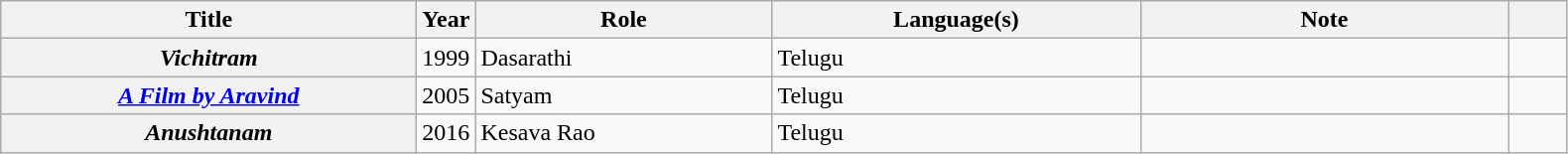<table class="wikitable sortable plainrowheaders" style="text-align: margin;">
<tr>
<th scope="col" style="width: 17em;">Title</th>
<th scope="col">Year</th>
<th scope="col" style="width: 12em;">Role</th>
<th scope="col" style="width: 15em;">Language(s)</th>
<th scope="col" style="width: 15em;" class="unsortable">Note</th>
<th scope="col" style="width: 2em;" class="unsortable"></th>
</tr>
<tr>
<th scope="row"><em>Vichitram</em></th>
<td>1999</td>
<td>Dasarathi</td>
<td>Telugu</td>
<td></td>
<td></td>
</tr>
<tr>
<th scope="row"><em><a href='#'>A Film by Aravind</a></em></th>
<td>2005</td>
<td>Satyam</td>
<td>Telugu</td>
<td></td>
<td></td>
</tr>
<tr>
<th scope="row"><em>Anushtanam</em></th>
<td>2016</td>
<td>Kesava Rao</td>
<td>Telugu</td>
<td></td>
<td></td>
</tr>
</table>
